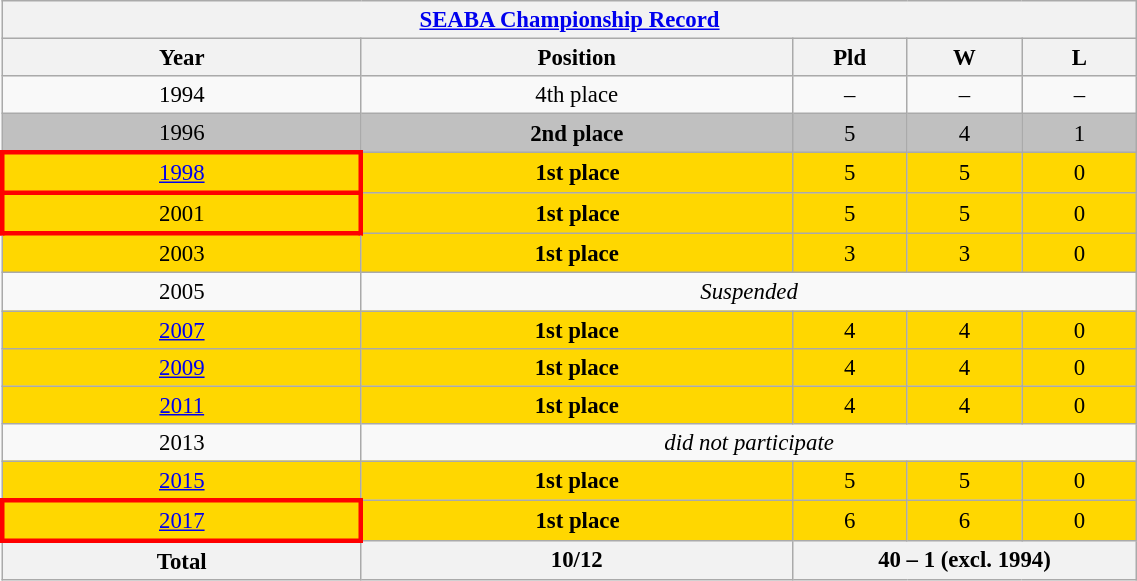<table class="wikitable collapsible autocollapse"  style="text-align:center; font-size:95%; width:60%;">
<tr>
<th colspan=9><a href='#'>SEABA Championship Record</a></th>
</tr>
<tr>
<th width=25%>Year</th>
<th width=30%>Position</th>
<th width=8%>Pld</th>
<th width=8%>W</th>
<th width=8%>L</th>
</tr>
<tr>
<td> 1994</td>
<td>4th place</td>
<td>–</td>
<td>–</td>
<td>–</td>
</tr>
<tr style="background:silver;">
<td> 1996</td>
<td><strong>2nd place</strong></td>
<td>5</td>
<td>4</td>
<td>1</td>
</tr>
<tr style="background:gold;">
<td style="border: 3px solid red"> <a href='#'>1998</a></td>
<td><strong>1st place</strong></td>
<td>5</td>
<td>5</td>
<td>0</td>
</tr>
<tr style="background:gold;">
<td style="border: 3px solid red"> 2001</td>
<td><strong>1st place</strong></td>
<td>5</td>
<td>5</td>
<td>0</td>
</tr>
<tr style="background:gold;">
<td> 2003</td>
<td><strong>1st place</strong></td>
<td>3</td>
<td>3</td>
<td>0</td>
</tr>
<tr>
<td> 2005</td>
<td colspan=4><em>Suspended</em></td>
</tr>
<tr style="background:gold;">
<td> <a href='#'>2007</a></td>
<td><strong>1st place</strong></td>
<td>4</td>
<td>4</td>
<td>0</td>
</tr>
<tr style="background:gold;">
<td> <a href='#'>2009</a></td>
<td><strong>1st place</strong></td>
<td>4</td>
<td>4</td>
<td>0</td>
</tr>
<tr style="background:gold;">
<td> <a href='#'>2011</a></td>
<td><strong>1st place</strong></td>
<td>4</td>
<td>4</td>
<td>0</td>
</tr>
<tr>
<td> 2013</td>
<td colspan=4><em>did not participate</em></td>
</tr>
<tr style="background:gold;">
<td> <a href='#'>2015</a></td>
<td><strong>1st place</strong></td>
<td>5</td>
<td>5</td>
<td>0</td>
</tr>
<tr style="background:gold;">
<td style="border: 3px solid red"> <a href='#'>2017</a></td>
<td><strong>1st place</strong></td>
<td>6</td>
<td>6</td>
<td>0</td>
</tr>
<tr>
<th>Total</th>
<th>10/12</th>
<th colspan=3>40 – 1 (excl. 1994)</th>
</tr>
</table>
